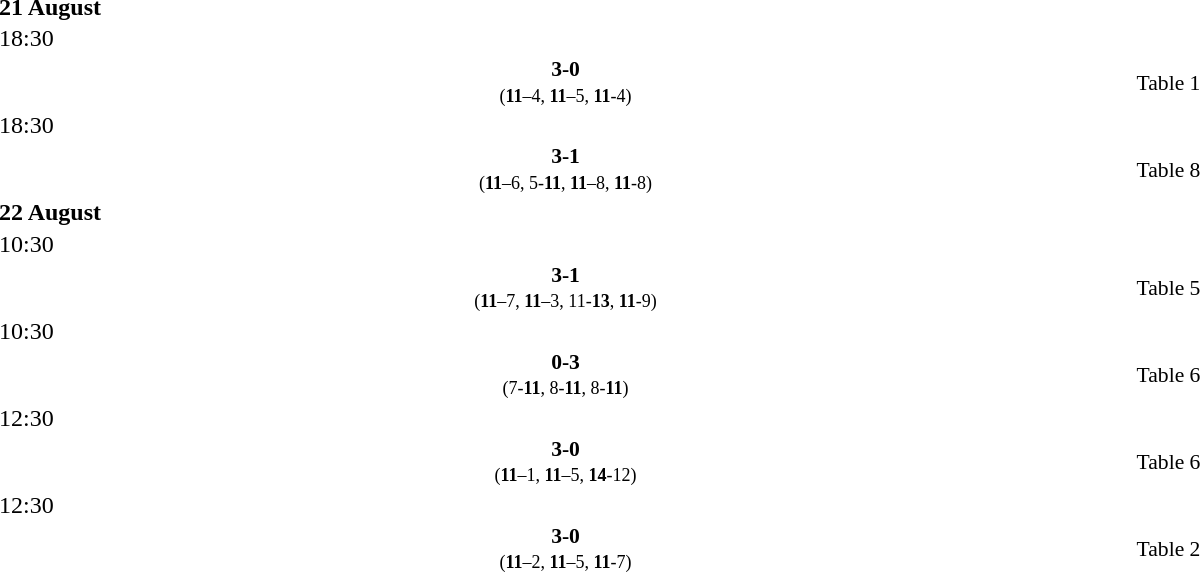<table style="width:100%;" cellspacing="1">
<tr>
<th width=25%></th>
<th width=10%></th>
<th width=25%></th>
</tr>
<tr>
<td><strong>21 August</strong></td>
</tr>
<tr>
<td>18:30</td>
</tr>
<tr style=font-size:90%>
<td align=right><strong></strong></td>
<td align=center><strong> 3-0 </strong><br><small>(<strong>11</strong>–4, <strong>11</strong>–5, <strong>11</strong>-4)</small></td>
<td></td>
<td>Table 1</td>
</tr>
<tr>
<td>18:30</td>
</tr>
<tr style=font-size:90%>
<td align=right><strong></strong></td>
<td align=center><strong> 3-1 </strong><br><small>(<strong>11</strong>–6, 5-<strong>11</strong>, <strong>11</strong>–8, <strong>11</strong>-8)</small></td>
<td></td>
<td>Table 8</td>
</tr>
<tr>
<td><strong>22 August</strong></td>
</tr>
<tr>
<td>10:30</td>
</tr>
<tr style=font-size:90%>
<td align=right><strong></strong></td>
<td align=center><strong> 3-1 </strong><br><small>(<strong>11</strong>–7, <strong>11</strong>–3, 11-<strong>13</strong>, <strong>11</strong>-9)</small></td>
<td></td>
<td>Table 5</td>
</tr>
<tr>
<td>10:30</td>
</tr>
<tr style=font-size:90%>
<td align=right></td>
<td align=center><strong> 0-3 </strong><br><small>(7-<strong>11</strong>, 8-<strong>11</strong>, 8-<strong>11</strong>)</small></td>
<td><strong></strong></td>
<td>Table 6</td>
</tr>
<tr>
<td>12:30</td>
</tr>
<tr style=font-size:90%>
<td align=right><strong></strong></td>
<td align=center><strong> 3-0 </strong><br><small>(<strong>11</strong>–1, <strong>11</strong>–5, <strong>14</strong>-12)</small></td>
<td></td>
<td>Table 6</td>
</tr>
<tr>
<td>12:30</td>
</tr>
<tr style=font-size:90%>
<td align=right><strong></strong></td>
<td align=center><strong> 3-0 </strong><br><small>(<strong>11</strong>–2, <strong>11</strong>–5, <strong>11</strong>-7)</small></td>
<td></td>
<td>Table 2</td>
</tr>
</table>
